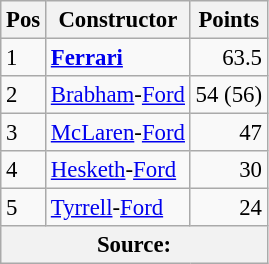<table class="wikitable" style="font-size: 95%;">
<tr>
<th>Pos</th>
<th>Constructor</th>
<th>Points</th>
</tr>
<tr>
<td>1</td>
<td> <strong><a href='#'>Ferrari</a></strong></td>
<td align="right">63.5</td>
</tr>
<tr>
<td>2</td>
<td> <a href='#'>Brabham</a>-<a href='#'>Ford</a></td>
<td align="right">54 (56)</td>
</tr>
<tr>
<td>3</td>
<td> <a href='#'>McLaren</a>-<a href='#'>Ford</a></td>
<td align="right">47</td>
</tr>
<tr>
<td>4</td>
<td> <a href='#'>Hesketh</a>-<a href='#'>Ford</a></td>
<td align="right">30</td>
</tr>
<tr>
<td>5</td>
<td> <a href='#'>Tyrrell</a>-<a href='#'>Ford</a></td>
<td align="right">24</td>
</tr>
<tr>
<th colspan=4>Source: </th>
</tr>
</table>
